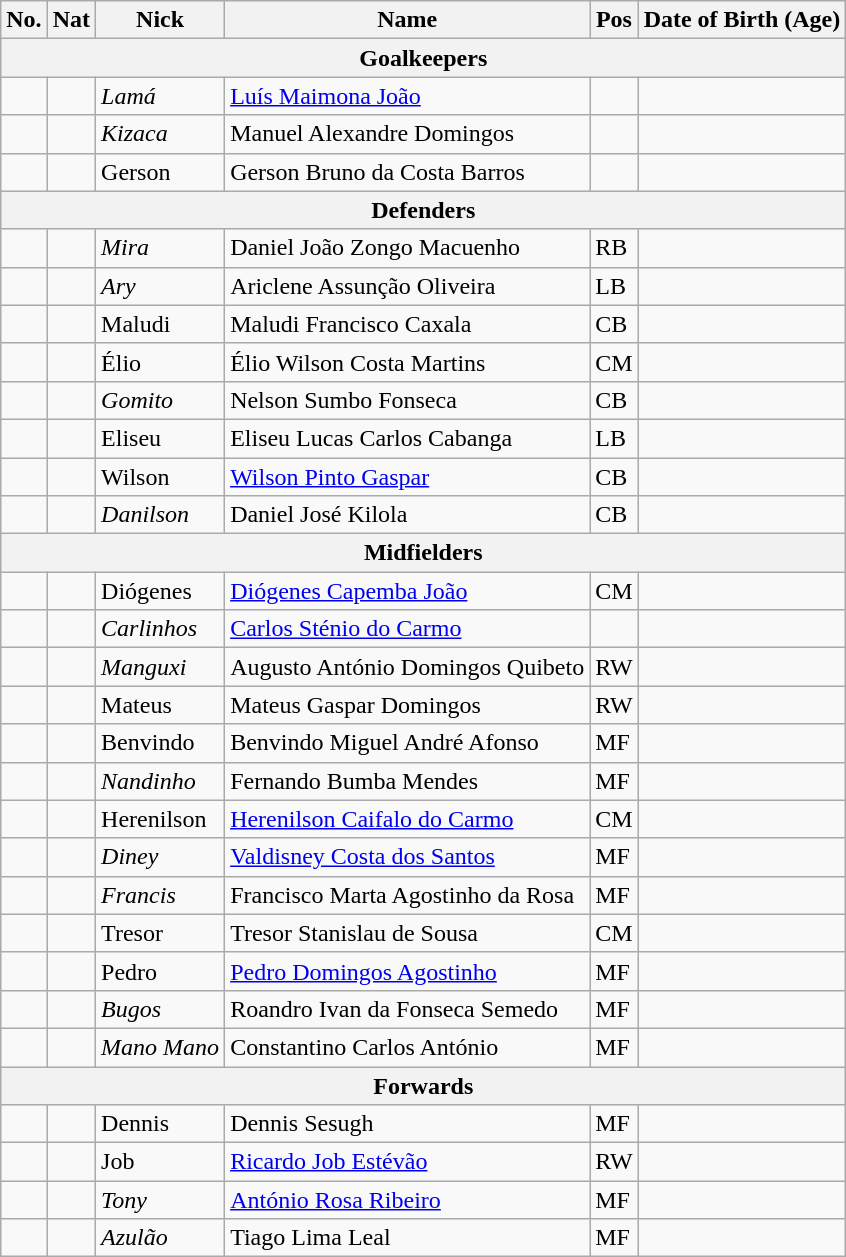<table class="wikitable ve-ce-branchNode ve-ce-tableNode">
<tr>
<th>No.</th>
<th>Nat</th>
<th>Nick</th>
<th>Name</th>
<th>Pos</th>
<th>Date of Birth (Age)</th>
</tr>
<tr>
<th colspan="6">Goalkeepers</th>
</tr>
<tr>
<td></td>
<td></td>
<td><em>Lamá</em></td>
<td><a href='#'>Luís Maimona João</a></td>
<td></td>
<td></td>
</tr>
<tr>
<td></td>
<td></td>
<td><em>Kizaca</em></td>
<td>Manuel Alexandre Domingos</td>
<td></td>
<td></td>
</tr>
<tr>
<td></td>
<td></td>
<td>Gerson</td>
<td>Gerson Bruno da Costa Barros</td>
<td></td>
<td></td>
</tr>
<tr>
<th colspan="6">Defenders</th>
</tr>
<tr>
<td></td>
<td></td>
<td><em>Mira</em></td>
<td>Daniel João Zongo Macuenho</td>
<td>RB</td>
<td></td>
</tr>
<tr>
<td></td>
<td></td>
<td><em>Ary</em></td>
<td>Ariclene Assunção Oliveira</td>
<td>LB</td>
<td></td>
</tr>
<tr>
<td></td>
<td></td>
<td>Maludi</td>
<td>Maludi Francisco Caxala</td>
<td>CB</td>
<td></td>
</tr>
<tr>
<td></td>
<td></td>
<td>Élio</td>
<td>Élio Wilson Costa Martins</td>
<td>CM</td>
<td></td>
</tr>
<tr>
<td></td>
<td></td>
<td><em>Gomito</em></td>
<td>Nelson Sumbo Fonseca</td>
<td>CB</td>
<td></td>
</tr>
<tr>
<td></td>
<td></td>
<td>Eliseu</td>
<td>Eliseu Lucas Carlos Cabanga</td>
<td>LB</td>
<td></td>
</tr>
<tr>
<td></td>
<td></td>
<td>Wilson</td>
<td><a href='#'>Wilson Pinto Gaspar</a></td>
<td>CB</td>
<td></td>
</tr>
<tr>
<td></td>
<td></td>
<td><em>Danilson</em></td>
<td>Daniel José Kilola</td>
<td>CB</td>
<td></td>
</tr>
<tr>
<th colspan="6">Midfielders</th>
</tr>
<tr>
<td></td>
<td></td>
<td>Diógenes</td>
<td><a href='#'>Diógenes Capemba João</a></td>
<td>CM</td>
<td></td>
</tr>
<tr>
<td></td>
<td></td>
<td><em>Carlinhos</em></td>
<td><a href='#'>Carlos Sténio do Carmo</a></td>
<td></td>
<td></td>
</tr>
<tr>
<td></td>
<td></td>
<td><em>Manguxi</em></td>
<td>Augusto António Domingos Quibeto</td>
<td>RW</td>
<td></td>
</tr>
<tr>
<td></td>
<td></td>
<td>Mateus</td>
<td>Mateus Gaspar Domingos</td>
<td>RW</td>
<td></td>
</tr>
<tr>
<td></td>
<td></td>
<td>Benvindo</td>
<td>Benvindo Miguel André Afonso</td>
<td>MF</td>
<td></td>
</tr>
<tr>
<td></td>
<td></td>
<td><em>Nandinho</em></td>
<td>Fernando Bumba Mendes</td>
<td>MF</td>
<td></td>
</tr>
<tr>
<td></td>
<td></td>
<td>Herenilson</td>
<td><a href='#'>Herenilson Caifalo do Carmo</a></td>
<td>CM</td>
<td></td>
</tr>
<tr>
<td></td>
<td></td>
<td><em>Diney</em></td>
<td><a href='#'>Valdisney Costa dos Santos</a></td>
<td>MF</td>
<td></td>
</tr>
<tr>
<td></td>
<td></td>
<td><em>Francis</em></td>
<td>Francisco Marta Agostinho da Rosa</td>
<td>MF</td>
<td></td>
</tr>
<tr>
<td></td>
<td></td>
<td>Tresor</td>
<td>Tresor Stanislau de Sousa</td>
<td>CM</td>
<td></td>
</tr>
<tr>
<td></td>
<td></td>
<td>Pedro</td>
<td><a href='#'>Pedro Domingos Agostinho</a></td>
<td>MF</td>
<td></td>
</tr>
<tr>
<td></td>
<td></td>
<td><em>Bugos</em></td>
<td>Roandro Ivan da Fonseca Semedo</td>
<td>MF</td>
<td></td>
</tr>
<tr>
<td></td>
<td></td>
<td><em>Mano Mano</em></td>
<td>Constantino Carlos António</td>
<td>MF</td>
<td></td>
</tr>
<tr>
<th colspan="6">Forwards</th>
</tr>
<tr>
<td></td>
<td></td>
<td>Dennis</td>
<td>Dennis Sesugh</td>
<td>MF</td>
<td></td>
</tr>
<tr>
<td></td>
<td></td>
<td>Job</td>
<td><a href='#'>Ricardo Job Estévão</a></td>
<td>RW</td>
<td></td>
</tr>
<tr>
<td></td>
<td></td>
<td><em>Tony</em></td>
<td><a href='#'>António Rosa Ribeiro</a></td>
<td>MF</td>
<td></td>
</tr>
<tr>
<td></td>
<td></td>
<td><em>Azulão</em></td>
<td>Tiago Lima Leal</td>
<td>MF</td>
<td></td>
</tr>
</table>
